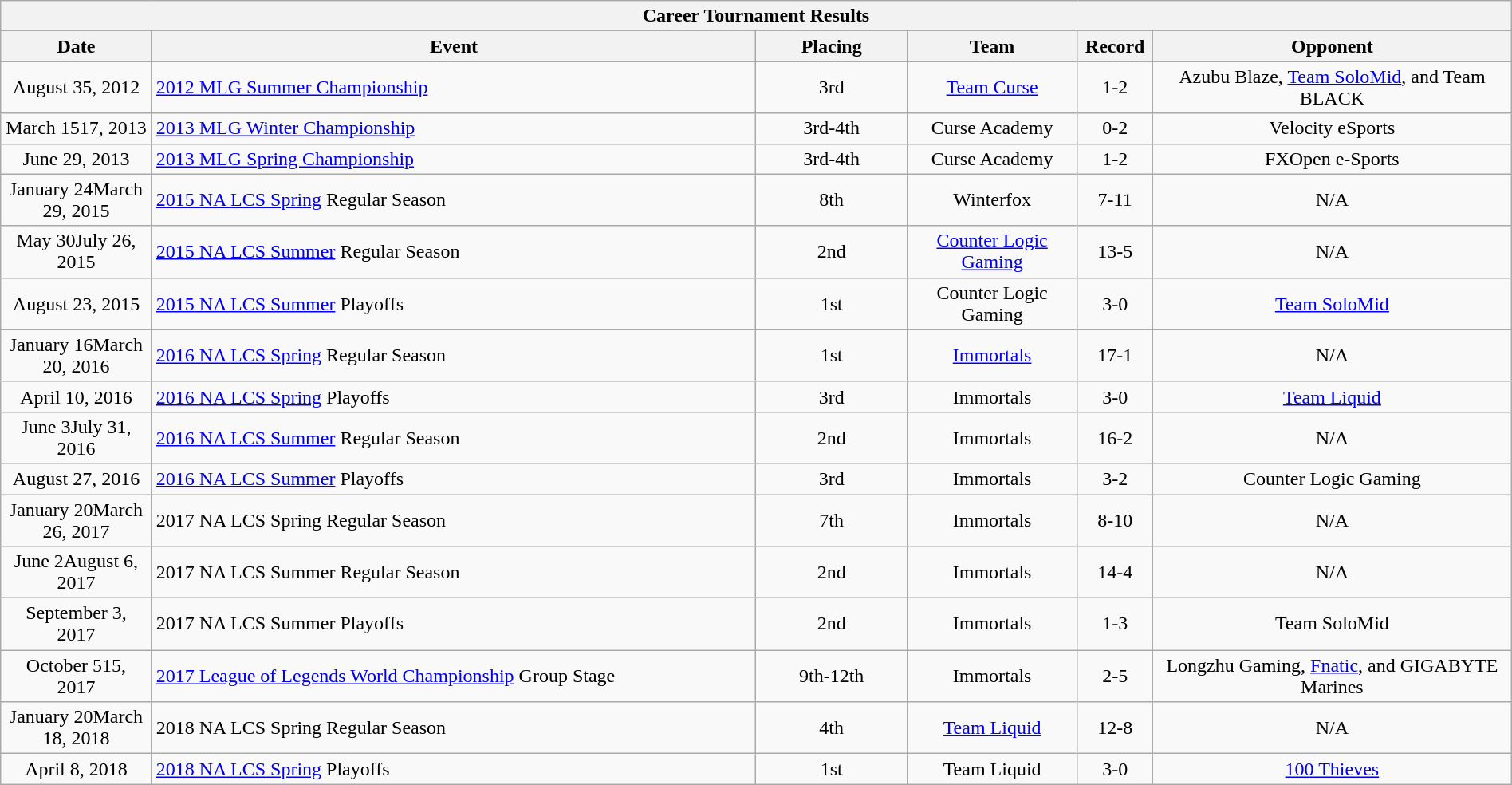<table class=" wikitable" style="width: 100%;">
<tr>
<th colspan="6">Career Tournament Results</th>
</tr>
<tr>
<th style="width:10%;">Date</th>
<th style="width:40%;">Event</th>
<th style="width:10%;">Placing</th>
<th colspan="1">Team</th>
<th colspan="1">Record</th>
<th colspan="1">Opponent</th>
</tr>
<tr>
<td style="text-align:center;">August 35, 2012</td>
<td><a href='#'>2012 MLG Summer Championship</a></td>
<td style="text-align:center"> 3rd</td>
<td style="text-align:center"><a href='#'>Team Curse</a></td>
<td style="text-align:center; width:5%;">1-2</td>
<td style="text-align:center">Azubu Blaze, <a href='#'>Team SoloMid</a>, and Team BLACK</td>
</tr>
<tr>
<td style="text-align:center;">March 1517, 2013</td>
<td><a href='#'>2013 MLG Winter Championship</a></td>
<td style="text-align:center">3rd-4th</td>
<td style="text-align:center">Curse Academy</td>
<td style="text-align:center; width:5%;">0-2</td>
<td style="text-align:center">Velocity eSports</td>
</tr>
<tr>
<td style="text-align:center;">June 29, 2013</td>
<td><a href='#'>2013 MLG Spring Championship</a></td>
<td style="text-align:center">3rd-4th</td>
<td style="text-align:center">Curse Academy</td>
<td style="text-align:center; width:5%;">1-2</td>
<td style="text-align:center">FXOpen e-Sports</td>
</tr>
<tr>
<td style="text-align:center;">January 24March 29, 2015</td>
<td><a href='#'>2015 NA LCS Spring</a> Regular Season</td>
<td style="text-align:center">8th</td>
<td style="text-align:center">Winterfox</td>
<td style="text-align:center; width:5%;">7-11</td>
<td style="text-align:center">N/A</td>
</tr>
<tr>
<td style="text-align:center;">May 30July 26, 2015</td>
<td><a href='#'>2015 NA LCS Summer</a> Regular Season</td>
<td style="text-align:center"> 2nd</td>
<td style="text-align:center"><a href='#'>Counter Logic Gaming</a></td>
<td style="text-align:center; width:5%;">13-5</td>
<td style="text-align:center">N/A</td>
</tr>
<tr>
<td style="text-align:center;">August 23, 2015</td>
<td><a href='#'>2015 NA LCS Summer</a> Playoffs</td>
<td style="text-align:center"> 1st</td>
<td style="text-align:center">Counter Logic Gaming</td>
<td style="text-align:center; width:5%;">3-0</td>
<td style="text-align:center"><a href='#'>Team SoloMid</a></td>
</tr>
<tr>
<td style="text-align:center;">January 16March 20, 2016</td>
<td><a href='#'>2016 NA LCS Spring</a> Regular Season</td>
<td style="text-align:center"> 1st</td>
<td style="text-align:center"><a href='#'>Immortals</a></td>
<td style="text-align:center; width:5%;">17-1</td>
<td style="text-align:center">N/A</td>
</tr>
<tr>
<td style="text-align:center;">April 10, 2016</td>
<td><a href='#'>2016 NA LCS Spring</a> Playoffs</td>
<td style="text-align:center"> 3rd</td>
<td style="text-align:center">Immortals</td>
<td style="text-align:center; width:5%;">3-0</td>
<td style="text-align:center"><a href='#'>Team Liquid</a></td>
</tr>
<tr>
<td style="text-align:center;">June 3July 31, 2016</td>
<td><a href='#'>2016 NA LCS Summer</a> Regular Season</td>
<td style="text-align:center"> 2nd</td>
<td style="text-align:center">Immortals</td>
<td style="text-align:center; width:5%;">16-2</td>
<td style="text-align:center">N/A</td>
</tr>
<tr>
<td style="text-align:center;">August 27, 2016</td>
<td><a href='#'>2016 NA LCS Summer</a> Playoffs</td>
<td style="text-align:center"> 3rd</td>
<td style="text-align:center">Immortals</td>
<td style="text-align:center; width:5%;">3-2</td>
<td style="text-align:center">Counter Logic Gaming</td>
</tr>
<tr>
<td style="text-align:center;">January 20March 26, 2017</td>
<td>2017 NA LCS Spring Regular Season</td>
<td style="text-align:center">7th</td>
<td style="text-align:center">Immortals</td>
<td style="text-align:center; width:5%;">8-10</td>
<td style="text-align:center">N/A</td>
</tr>
<tr>
<td style="text-align:center;">June 2August 6, 2017</td>
<td>2017 NA LCS Summer Regular Season</td>
<td style="text-align:center"> 2nd</td>
<td style="text-align:center">Immortals</td>
<td style="text-align:center; width:5%;">14-4</td>
<td style="text-align:center">N/A</td>
</tr>
<tr>
<td style="text-align:center;">September 3, 2017</td>
<td>2017 NA LCS Summer Playoffs</td>
<td style="text-align:center"> 2nd</td>
<td style="text-align:center">Immortals</td>
<td style="text-align:center; width:5%;">1-3</td>
<td style="text-align:center">Team SoloMid</td>
</tr>
<tr>
<td style="text-align:center;">October 515, 2017</td>
<td><a href='#'>2017 League of Legends World Championship</a> Group Stage</td>
<td style="text-align:center">9th-12th</td>
<td style="text-align:center">Immortals</td>
<td style="text-align:center; width:5%;">2-5</td>
<td style="text-align:center">Longzhu Gaming, <a href='#'>Fnatic</a>, and GIGABYTE Marines</td>
</tr>
<tr>
<td style="text-align:center;">January 20March 18, 2018</td>
<td>2018 NA LCS Spring Regular Season</td>
<td style="text-align:center">4th</td>
<td style="text-align:center"><a href='#'>Team Liquid</a></td>
<td style="text-align:center; width:5%;">12-8</td>
<td style="text-align:center">N/A</td>
</tr>
<tr>
<td style="text-align:center;">April 8, 2018</td>
<td><a href='#'>2018 NA LCS Spring</a> Playoffs</td>
<td style="text-align:center;">1st</td>
<td style="text-align:center">Team Liquid</td>
<td style="text-align:center; width:5%;">3-0</td>
<td style="text-align:center"><a href='#'>100 Thieves</a></td>
</tr>
</table>
